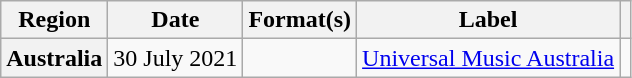<table class="wikitable plainrowheaders">
<tr>
<th scope="col">Region</th>
<th scope="col">Date</th>
<th scope="col">Format(s)</th>
<th scope="col">Label</th>
<th scope="col"></th>
</tr>
<tr>
<th scope="row">Australia</th>
<td scope="row">30 July 2021</td>
<td></td>
<td><a href='#'>Universal Music Australia</a></td>
<td align="center"></td>
</tr>
</table>
